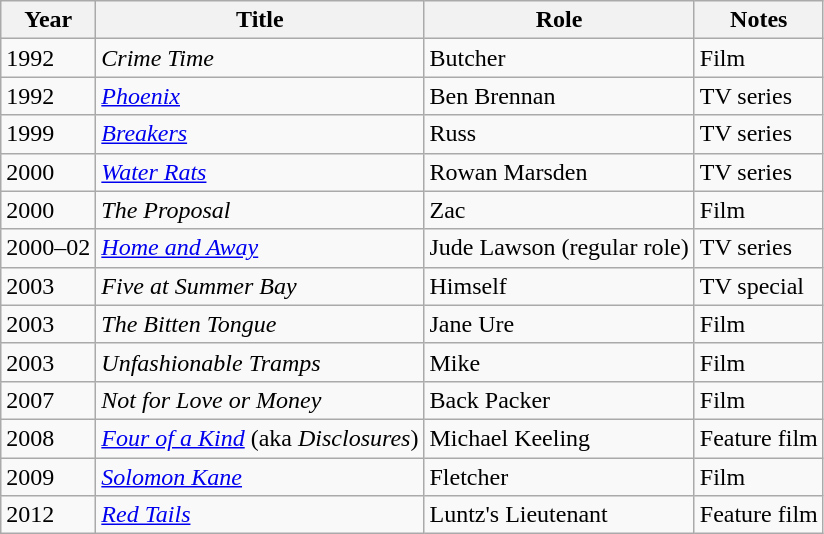<table class="wikitable" style="font-size: 100%;">
<tr>
<th>Year</th>
<th>Title</th>
<th>Role</th>
<th>Notes</th>
</tr>
<tr>
<td>1992</td>
<td><em>Crime Time</em></td>
<td>Butcher</td>
<td>Film</td>
</tr>
<tr>
<td>1992</td>
<td><em><a href='#'>Phoenix</a></em></td>
<td>Ben Brennan</td>
<td>TV series</td>
</tr>
<tr>
<td>1999</td>
<td><em><a href='#'>Breakers</a></em></td>
<td>Russ</td>
<td>TV series</td>
</tr>
<tr>
<td>2000</td>
<td><em><a href='#'>Water Rats</a></em></td>
<td>Rowan Marsden</td>
<td>TV series</td>
</tr>
<tr>
<td>2000</td>
<td><em>The Proposal</em></td>
<td>Zac</td>
<td>Film</td>
</tr>
<tr>
<td>2000–02</td>
<td><em><a href='#'>Home and Away</a></em></td>
<td>Jude Lawson (regular role)</td>
<td>TV series</td>
</tr>
<tr>
<td>2003</td>
<td><em>Five at Summer Bay</em></td>
<td>Himself</td>
<td>TV special</td>
</tr>
<tr>
<td>2003</td>
<td><em>The Bitten Tongue</em></td>
<td>Jane Ure</td>
<td>Film</td>
</tr>
<tr>
<td>2003</td>
<td><em>Unfashionable Tramps</em></td>
<td>Mike</td>
<td>Film</td>
</tr>
<tr>
<td>2007</td>
<td><em>Not for Love or Money</em></td>
<td>Back Packer</td>
<td>Film</td>
</tr>
<tr>
<td>2008</td>
<td><em><a href='#'>Four of a Kind</a></em>   (aka <em>Disclosures</em>)</td>
<td>Michael Keeling</td>
<td>Feature film</td>
</tr>
<tr>
<td>2009</td>
<td><em><a href='#'>Solomon Kane</a></em></td>
<td>Fletcher</td>
<td>Film</td>
</tr>
<tr>
<td>2012</td>
<td><em><a href='#'>Red Tails</a></em></td>
<td>Luntz's Lieutenant</td>
<td>Feature film</td>
</tr>
</table>
